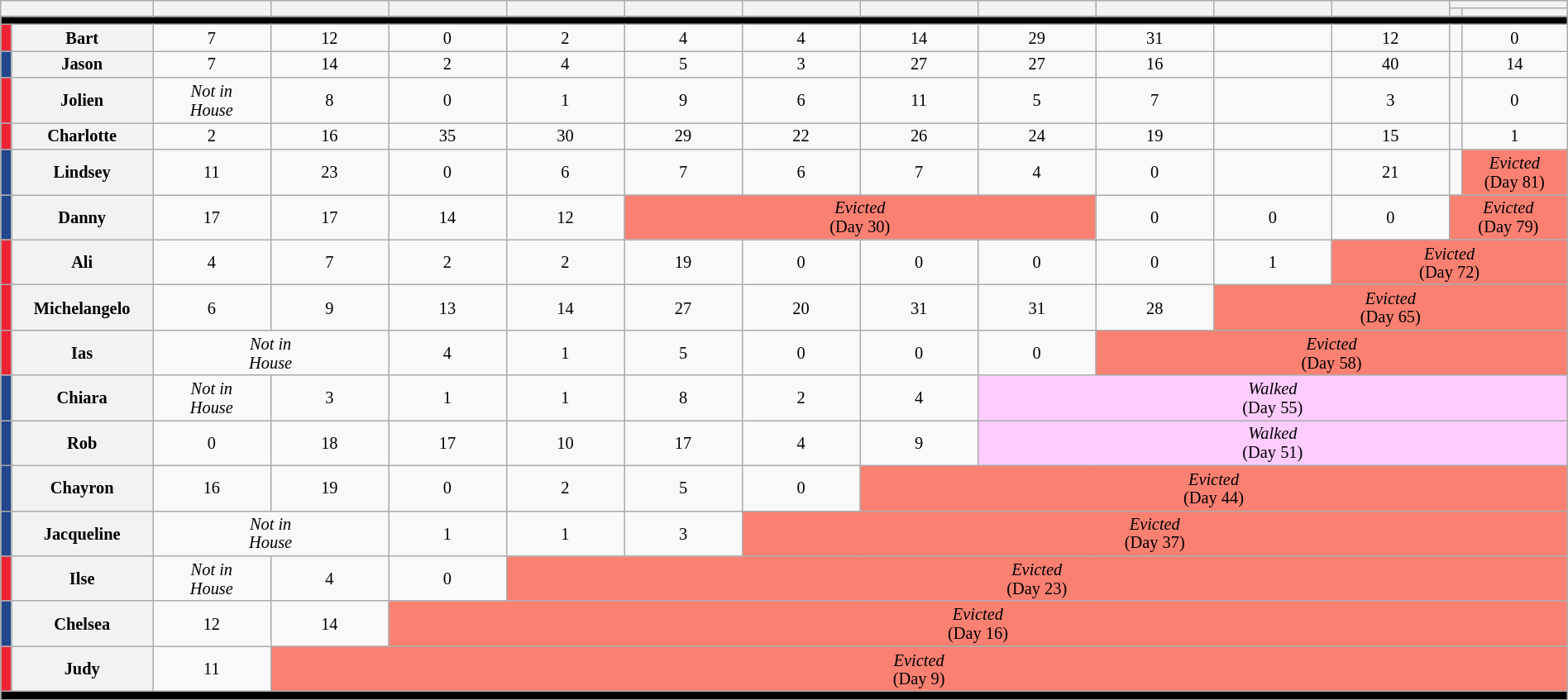<table class="wikitable" style="text-align:center; width:100%; font-size:85%; line-height:15px">
<tr>
<th colspan="2" rowspan="2" style="width: 5%;"></th>
<th rowspan="2" style="width: 5%;"></th>
<th rowspan="2" style="width: 5%;"></th>
<th rowspan="2" style="width: 5%;"></th>
<th rowspan="2" style="width: 5%;"></th>
<th rowspan="2" style="width: 5%;"></th>
<th rowspan="2" style="width: 5%;"></th>
<th rowspan="2" style="width: 5%;"></th>
<th rowspan="2" style="width: 5%;"></th>
<th rowspan="2" style="width: 5%;"></th>
<th rowspan="2" style="width: 5%;"></th>
<th rowspan="2" style="width: 5%;"></th>
<th colspan="2" style="width: 5%;"></th>
</tr>
<tr>
<th></th>
<th></th>
</tr>
<tr>
<th colspan="15" style="background:#000;"></th>
</tr>
<tr>
<td style="background:#ED2436"></td>
<th>Bart</th>
<td>7</td>
<td>12</td>
<td>0</td>
<td>2</td>
<td>4</td>
<td>4</td>
<td>14</td>
<td>29</td>
<td>31</td>
<td></td>
<td>12</td>
<td></td>
<td>0</td>
</tr>
<tr>
<td style="background:#21468B"></td>
<th>Jason</th>
<td>7</td>
<td>14</td>
<td>2</td>
<td>4</td>
<td>5</td>
<td>3</td>
<td>27</td>
<td>27</td>
<td>16</td>
<td></td>
<td>40</td>
<td></td>
<td>14</td>
</tr>
<tr>
<td style="background:#ED2436"></td>
<th>Jolien</th>
<td><em>Not in<br>House</em></td>
<td>8</td>
<td>0</td>
<td>1</td>
<td>9</td>
<td>6</td>
<td>11</td>
<td>5</td>
<td>7</td>
<td></td>
<td>3</td>
<td></td>
<td>0</td>
</tr>
<tr>
<td style="background:#ED2436"></td>
<th>Charlotte</th>
<td>2</td>
<td>16</td>
<td>35</td>
<td>30</td>
<td>29</td>
<td>22</td>
<td>26</td>
<td>24</td>
<td>19</td>
<td></td>
<td>15</td>
<td></td>
<td>1</td>
</tr>
<tr>
<td style="background:#21468B"></td>
<th>Lindsey</th>
<td>11</td>
<td>23</td>
<td>0</td>
<td>6</td>
<td>7</td>
<td>6</td>
<td>7</td>
<td>4</td>
<td>0</td>
<td></td>
<td>21</td>
<td></td>
<td style="background:salmon;" align="center"><em>Evicted</em><br>(Day 81)</td>
</tr>
<tr>
<td style="background:#21468B"></td>
<th>Danny</th>
<td>17</td>
<td>17</td>
<td>14</td>
<td>12</td>
<td colspan="4" style="background:salmon;" align="center"><em>Evicted</em><br>(Day 30)</td>
<td>0</td>
<td>0</td>
<td>0</td>
<td colspan="2" style="background:salmon;" align="center"><em>Evicted</em><br>(Day 79)</td>
</tr>
<tr>
<td style="background:#ED2436"></td>
<th>Ali</th>
<td>4</td>
<td>7</td>
<td>2</td>
<td>2</td>
<td>19</td>
<td>0</td>
<td>0</td>
<td>0</td>
<td>0</td>
<td>1</td>
<td colspan="3" style="background:salmon;" align="center"><em>Evicted</em><br>(Day 72)</td>
</tr>
<tr>
<td style="background:#ED2436"></td>
<th>Michelangelo</th>
<td>6</td>
<td>9</td>
<td>13</td>
<td>14</td>
<td>27</td>
<td>20</td>
<td>31</td>
<td>31</td>
<td>28</td>
<td colspan="4" style="background:salmon;" align="center"><em>Evicted</em><br>(Day 65)</td>
</tr>
<tr>
<td style="background:#ED2436"></td>
<th>Ias</th>
<td colspan=2><em>Not in<br>House</em></td>
<td>4</td>
<td>1</td>
<td>5</td>
<td>0</td>
<td>0</td>
<td>0</td>
<td colspan="5" style="background:salmon;" align="center"><em>Evicted</em><br>(Day 58)</td>
</tr>
<tr>
<td style="background:#21468B"></td>
<th>Chiara</th>
<td><em>Not in<br>House</em></td>
<td>3</td>
<td>1</td>
<td>1</td>
<td>8</td>
<td>2</td>
<td>4</td>
<td colspan="6" style="background:#fcf"><em>Walked</em><br>(Day 55)</td>
</tr>
<tr>
<td style="background:#21468B"></td>
<th>Rob</th>
<td>0</td>
<td>18</td>
<td>17</td>
<td>10</td>
<td>17</td>
<td>4</td>
<td>9</td>
<td colspan="6" style="background:#fcf"><em>Walked</em><br>(Day 51)</td>
</tr>
<tr>
<td style="background:#21468B"></td>
<th>Chayron</th>
<td>16</td>
<td>19</td>
<td>0</td>
<td>2</td>
<td>5</td>
<td>0</td>
<td colspan="7" style="background:salmon;" align="center"><em>Evicted</em><br>(Day 44)</td>
</tr>
<tr>
<td style="background:#21468B"></td>
<th>Jacqueline</th>
<td colspan=2><em>Not in<br>House</em></td>
<td>1</td>
<td>1</td>
<td>3</td>
<td colspan="8" style="background:salmon;" align="center"><em>Evicted</em><br>(Day 37)</td>
</tr>
<tr>
<td style="background:#ED2436"></td>
<th>Ilse</th>
<td colspan=1><em>Not in<br>House</em></td>
<td>4</td>
<td>0</td>
<td colspan="10" style="background:salmon;" align="center"><em>Evicted</em><br>(Day 23)</td>
</tr>
<tr>
<td style="background:#21468B"></td>
<th>Chelsea</th>
<td>12</td>
<td>14</td>
<td colspan="11" style="background:salmon;" align="center"><em>Evicted</em><br>(Day 16)</td>
</tr>
<tr>
<td style="background:#ED2436"></td>
<th>Judy</th>
<td>11</td>
<td colspan="12" style="background:salmon;" align="center"><em>Evicted</em><br>(Day 9)</td>
</tr>
<tr>
<th colspan="15" style="background:#000;"></th>
</tr>
<tr>
</tr>
</table>
